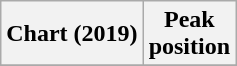<table class="wikitable plainrowheaders" style="text-align:center">
<tr>
<th scope="col">Chart (2019)</th>
<th scope="col">Peak<br>position</th>
</tr>
<tr>
</tr>
</table>
